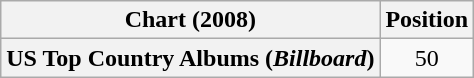<table class="wikitable plainrowheaders" style="text-align:center">
<tr>
<th scope="col">Chart (2008)</th>
<th scope="col">Position</th>
</tr>
<tr>
<th scope="row">US Top Country Albums (<em>Billboard</em>)</th>
<td>50</td>
</tr>
</table>
